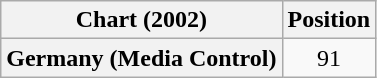<table class="wikitable plainrowheaders" style="text-align:center">
<tr>
<th scope="col">Chart (2002)</th>
<th scope="col">Position</th>
</tr>
<tr>
<th scope="row">Germany (Media Control)</th>
<td>91</td>
</tr>
</table>
